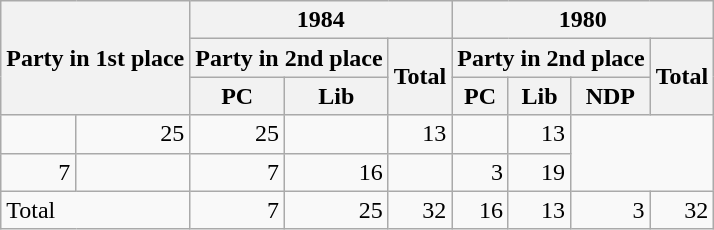<table class="wikitable" style="text-align:right;">
<tr>
<th rowspan="3" colspan="2" style="text-align:left;">Party in 1st place</th>
<th colspan="3">1984</th>
<th colspan="4">1980</th>
</tr>
<tr>
<th colspan="2">Party in 2nd place</th>
<th rowspan="2">Total</th>
<th colspan="3">Party in 2nd place</th>
<th rowspan="2">Total</th>
</tr>
<tr>
<th>PC</th>
<th>Lib</th>
<th>PC</th>
<th>Lib</th>
<th>NDP</th>
</tr>
<tr>
<td></td>
<td>25</td>
<td>25</td>
<td></td>
<td>13</td>
<td></td>
<td>13</td>
</tr>
<tr>
<td>7</td>
<td></td>
<td>7</td>
<td>16</td>
<td></td>
<td>3</td>
<td>19</td>
</tr>
<tr>
<td colspan="2" style="text-align:left;">Total</td>
<td>7</td>
<td>25</td>
<td>32</td>
<td>16</td>
<td>13</td>
<td>3</td>
<td>32</td>
</tr>
</table>
